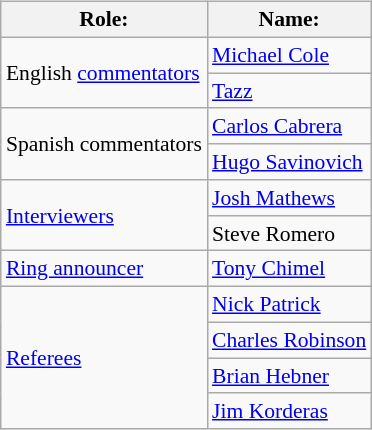<table class=wikitable style="font-size:90%; margin: 0.5em 0 0.5em 1em; float: right; clear: right;">
<tr>
<th>Role:</th>
<th>Name:</th>
</tr>
<tr>
<td rowspan=2>English <a href='#'>commentators</a></td>
<td><a href='#'>Michael Cole</a></td>
</tr>
<tr>
<td><a href='#'>Tazz</a></td>
</tr>
<tr>
<td rowspan=2>Spanish commentators</td>
<td><a href='#'>Carlos Cabrera</a></td>
</tr>
<tr>
<td><a href='#'>Hugo Savinovich</a></td>
</tr>
<tr>
<td rowspan=2><a href='#'>Interviewers</a></td>
<td><a href='#'>Josh Mathews</a></td>
</tr>
<tr>
<td>Steve Romero</td>
</tr>
<tr>
<td><a href='#'>Ring announcer</a></td>
<td><a href='#'>Tony Chimel</a></td>
</tr>
<tr>
<td rowspan=4><a href='#'>Referees</a></td>
<td><a href='#'>Nick Patrick</a></td>
</tr>
<tr>
<td><a href='#'>Charles Robinson</a></td>
</tr>
<tr>
<td><a href='#'>Brian Hebner</a></td>
</tr>
<tr>
<td><a href='#'>Jim Korderas</a></td>
</tr>
</table>
